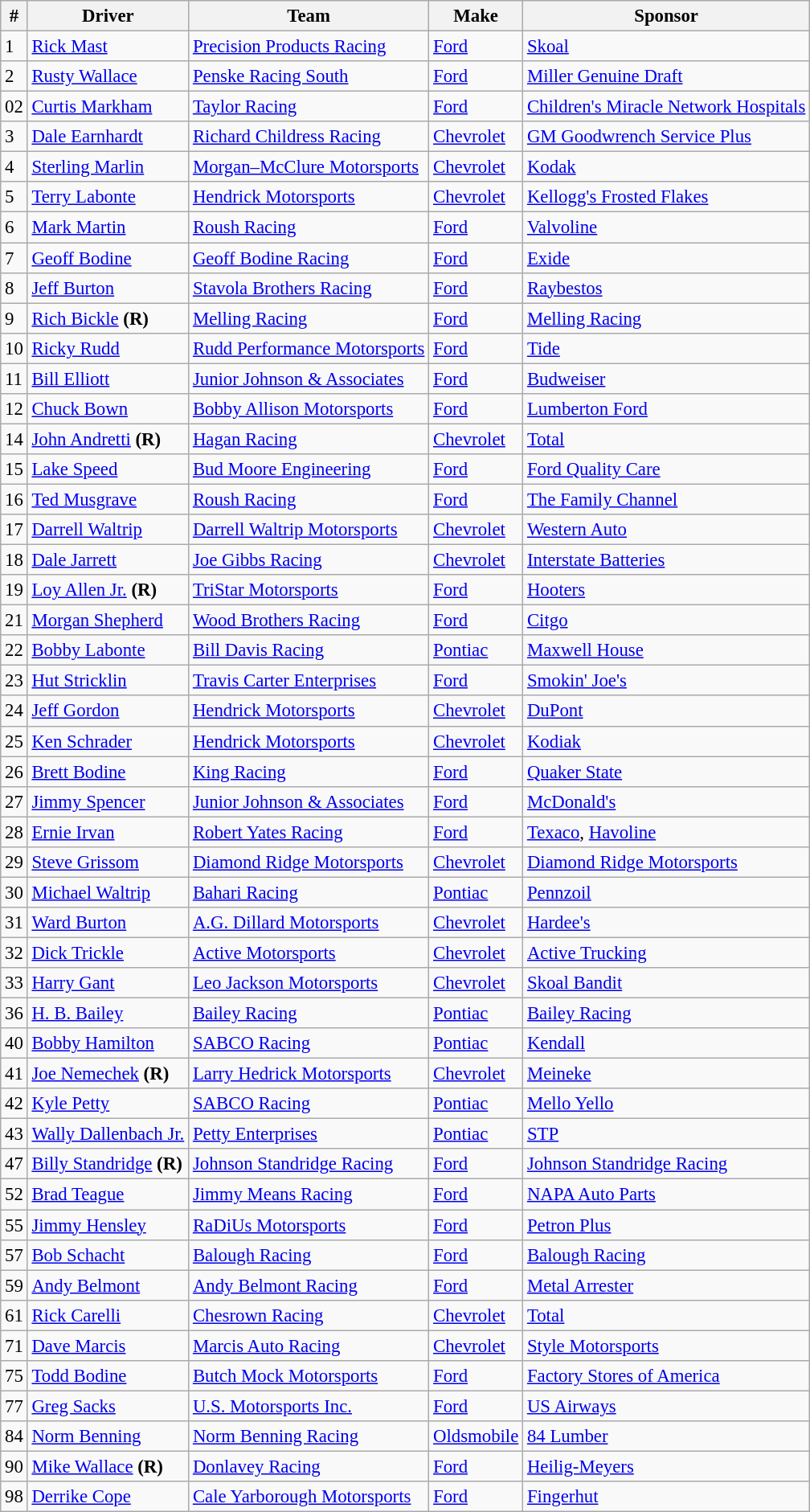<table class="wikitable" style="font-size:95%">
<tr>
<th>#</th>
<th>Driver</th>
<th>Team</th>
<th>Make</th>
<th>Sponsor</th>
</tr>
<tr>
<td>1</td>
<td><a href='#'>Rick Mast</a></td>
<td><a href='#'>Precision Products Racing</a></td>
<td><a href='#'>Ford</a></td>
<td><a href='#'>Skoal</a></td>
</tr>
<tr>
<td>2</td>
<td><a href='#'>Rusty Wallace</a></td>
<td><a href='#'>Penske Racing South</a></td>
<td><a href='#'>Ford</a></td>
<td><a href='#'>Miller Genuine Draft</a></td>
</tr>
<tr>
<td>02</td>
<td><a href='#'>Curtis Markham</a></td>
<td><a href='#'>Taylor Racing</a></td>
<td><a href='#'>Ford</a></td>
<td><a href='#'>Children's Miracle Network Hospitals</a></td>
</tr>
<tr>
<td>3</td>
<td><a href='#'>Dale Earnhardt</a></td>
<td><a href='#'>Richard Childress Racing</a></td>
<td><a href='#'>Chevrolet</a></td>
<td><a href='#'>GM Goodwrench Service Plus</a></td>
</tr>
<tr>
<td>4</td>
<td><a href='#'>Sterling Marlin</a></td>
<td><a href='#'>Morgan–McClure Motorsports</a></td>
<td><a href='#'>Chevrolet</a></td>
<td><a href='#'>Kodak</a></td>
</tr>
<tr>
<td>5</td>
<td><a href='#'>Terry Labonte</a></td>
<td><a href='#'>Hendrick Motorsports</a></td>
<td><a href='#'>Chevrolet</a></td>
<td><a href='#'>Kellogg's Frosted Flakes</a></td>
</tr>
<tr>
<td>6</td>
<td><a href='#'>Mark Martin</a></td>
<td><a href='#'>Roush Racing</a></td>
<td><a href='#'>Ford</a></td>
<td><a href='#'>Valvoline</a></td>
</tr>
<tr>
<td>7</td>
<td><a href='#'>Geoff Bodine</a></td>
<td><a href='#'>Geoff Bodine Racing</a></td>
<td><a href='#'>Ford</a></td>
<td><a href='#'>Exide</a></td>
</tr>
<tr>
<td>8</td>
<td><a href='#'>Jeff Burton</a></td>
<td><a href='#'>Stavola Brothers Racing</a></td>
<td><a href='#'>Ford</a></td>
<td><a href='#'>Raybestos</a></td>
</tr>
<tr>
<td>9</td>
<td><a href='#'>Rich Bickle</a> <strong>(R)</strong></td>
<td><a href='#'>Melling Racing</a></td>
<td><a href='#'>Ford</a></td>
<td><a href='#'>Melling Racing</a></td>
</tr>
<tr>
<td>10</td>
<td><a href='#'>Ricky Rudd</a></td>
<td><a href='#'>Rudd Performance Motorsports</a></td>
<td><a href='#'>Ford</a></td>
<td><a href='#'>Tide</a></td>
</tr>
<tr>
<td>11</td>
<td><a href='#'>Bill Elliott</a></td>
<td><a href='#'>Junior Johnson & Associates</a></td>
<td><a href='#'>Ford</a></td>
<td><a href='#'>Budweiser</a></td>
</tr>
<tr>
<td>12</td>
<td><a href='#'>Chuck Bown</a></td>
<td><a href='#'>Bobby Allison Motorsports</a></td>
<td><a href='#'>Ford</a></td>
<td><a href='#'>Lumberton Ford</a></td>
</tr>
<tr>
<td>14</td>
<td><a href='#'>John Andretti</a> <strong>(R)</strong></td>
<td><a href='#'>Hagan Racing</a></td>
<td><a href='#'>Chevrolet</a></td>
<td><a href='#'>Total</a></td>
</tr>
<tr>
<td>15</td>
<td><a href='#'>Lake Speed</a></td>
<td><a href='#'>Bud Moore Engineering</a></td>
<td><a href='#'>Ford</a></td>
<td><a href='#'>Ford Quality Care</a></td>
</tr>
<tr>
<td>16</td>
<td><a href='#'>Ted Musgrave</a></td>
<td><a href='#'>Roush Racing</a></td>
<td><a href='#'>Ford</a></td>
<td><a href='#'>The Family Channel</a></td>
</tr>
<tr>
<td>17</td>
<td><a href='#'>Darrell Waltrip</a></td>
<td><a href='#'>Darrell Waltrip Motorsports</a></td>
<td><a href='#'>Chevrolet</a></td>
<td><a href='#'>Western Auto</a></td>
</tr>
<tr>
<td>18</td>
<td><a href='#'>Dale Jarrett</a></td>
<td><a href='#'>Joe Gibbs Racing</a></td>
<td><a href='#'>Chevrolet</a></td>
<td><a href='#'>Interstate Batteries</a></td>
</tr>
<tr>
<td>19</td>
<td><a href='#'>Loy Allen Jr.</a> <strong>(R)</strong></td>
<td><a href='#'>TriStar Motorsports</a></td>
<td><a href='#'>Ford</a></td>
<td><a href='#'>Hooters</a></td>
</tr>
<tr>
<td>21</td>
<td><a href='#'>Morgan Shepherd</a></td>
<td><a href='#'>Wood Brothers Racing</a></td>
<td><a href='#'>Ford</a></td>
<td><a href='#'>Citgo</a></td>
</tr>
<tr>
<td>22</td>
<td><a href='#'>Bobby Labonte</a></td>
<td><a href='#'>Bill Davis Racing</a></td>
<td><a href='#'>Pontiac</a></td>
<td><a href='#'>Maxwell House</a></td>
</tr>
<tr>
<td>23</td>
<td><a href='#'>Hut Stricklin</a></td>
<td><a href='#'>Travis Carter Enterprises</a></td>
<td><a href='#'>Ford</a></td>
<td><a href='#'>Smokin' Joe's</a></td>
</tr>
<tr>
<td>24</td>
<td><a href='#'>Jeff Gordon</a></td>
<td><a href='#'>Hendrick Motorsports</a></td>
<td><a href='#'>Chevrolet</a></td>
<td><a href='#'>DuPont</a></td>
</tr>
<tr>
<td>25</td>
<td><a href='#'>Ken Schrader</a></td>
<td><a href='#'>Hendrick Motorsports</a></td>
<td><a href='#'>Chevrolet</a></td>
<td><a href='#'>Kodiak</a></td>
</tr>
<tr>
<td>26</td>
<td><a href='#'>Brett Bodine</a></td>
<td><a href='#'>King Racing</a></td>
<td><a href='#'>Ford</a></td>
<td><a href='#'>Quaker State</a></td>
</tr>
<tr>
<td>27</td>
<td><a href='#'>Jimmy Spencer</a></td>
<td><a href='#'>Junior Johnson & Associates</a></td>
<td><a href='#'>Ford</a></td>
<td><a href='#'>McDonald's</a></td>
</tr>
<tr>
<td>28</td>
<td><a href='#'>Ernie Irvan</a></td>
<td><a href='#'>Robert Yates Racing</a></td>
<td><a href='#'>Ford</a></td>
<td><a href='#'>Texaco</a>, <a href='#'>Havoline</a></td>
</tr>
<tr>
<td>29</td>
<td><a href='#'>Steve Grissom</a></td>
<td><a href='#'>Diamond Ridge Motorsports</a></td>
<td><a href='#'>Chevrolet</a></td>
<td><a href='#'>Diamond Ridge Motorsports</a></td>
</tr>
<tr>
<td>30</td>
<td><a href='#'>Michael Waltrip</a></td>
<td><a href='#'>Bahari Racing</a></td>
<td><a href='#'>Pontiac</a></td>
<td><a href='#'>Pennzoil</a></td>
</tr>
<tr>
<td>31</td>
<td><a href='#'>Ward Burton</a></td>
<td><a href='#'>A.G. Dillard Motorsports</a></td>
<td><a href='#'>Chevrolet</a></td>
<td><a href='#'>Hardee's</a></td>
</tr>
<tr>
<td>32</td>
<td><a href='#'>Dick Trickle</a></td>
<td><a href='#'>Active Motorsports</a></td>
<td><a href='#'>Chevrolet</a></td>
<td><a href='#'>Active Trucking</a></td>
</tr>
<tr>
<td>33</td>
<td><a href='#'>Harry Gant</a></td>
<td><a href='#'>Leo Jackson Motorsports</a></td>
<td><a href='#'>Chevrolet</a></td>
<td><a href='#'>Skoal Bandit</a></td>
</tr>
<tr>
<td>36</td>
<td><a href='#'>H. B. Bailey</a></td>
<td><a href='#'>Bailey Racing</a></td>
<td><a href='#'>Pontiac</a></td>
<td><a href='#'>Bailey Racing</a></td>
</tr>
<tr>
<td>40</td>
<td><a href='#'>Bobby Hamilton</a></td>
<td><a href='#'>SABCO Racing</a></td>
<td><a href='#'>Pontiac</a></td>
<td><a href='#'>Kendall</a></td>
</tr>
<tr>
<td>41</td>
<td><a href='#'>Joe Nemechek</a> <strong>(R)</strong></td>
<td><a href='#'>Larry Hedrick Motorsports</a></td>
<td><a href='#'>Chevrolet</a></td>
<td><a href='#'>Meineke</a></td>
</tr>
<tr>
<td>42</td>
<td><a href='#'>Kyle Petty</a></td>
<td><a href='#'>SABCO Racing</a></td>
<td><a href='#'>Pontiac</a></td>
<td><a href='#'>Mello Yello</a></td>
</tr>
<tr>
<td>43</td>
<td><a href='#'>Wally Dallenbach Jr.</a></td>
<td><a href='#'>Petty Enterprises</a></td>
<td><a href='#'>Pontiac</a></td>
<td><a href='#'>STP</a></td>
</tr>
<tr>
<td>47</td>
<td><a href='#'>Billy Standridge</a> <strong>(R)</strong></td>
<td><a href='#'>Johnson Standridge Racing</a></td>
<td><a href='#'>Ford</a></td>
<td><a href='#'>Johnson Standridge Racing</a></td>
</tr>
<tr>
<td>52</td>
<td><a href='#'>Brad Teague</a></td>
<td><a href='#'>Jimmy Means Racing</a></td>
<td><a href='#'>Ford</a></td>
<td><a href='#'>NAPA Auto Parts</a></td>
</tr>
<tr>
<td>55</td>
<td><a href='#'>Jimmy Hensley</a></td>
<td><a href='#'>RaDiUs Motorsports</a></td>
<td><a href='#'>Ford</a></td>
<td><a href='#'>Petron Plus</a></td>
</tr>
<tr>
<td>57</td>
<td><a href='#'>Bob Schacht</a></td>
<td><a href='#'>Balough Racing</a></td>
<td><a href='#'>Ford</a></td>
<td><a href='#'>Balough Racing</a></td>
</tr>
<tr>
<td>59</td>
<td><a href='#'>Andy Belmont</a></td>
<td><a href='#'>Andy Belmont Racing</a></td>
<td><a href='#'>Ford</a></td>
<td><a href='#'>Metal Arrester</a></td>
</tr>
<tr>
<td>61</td>
<td><a href='#'>Rick Carelli</a></td>
<td><a href='#'>Chesrown Racing</a></td>
<td><a href='#'>Chevrolet</a></td>
<td><a href='#'>Total</a></td>
</tr>
<tr>
<td>71</td>
<td><a href='#'>Dave Marcis</a></td>
<td><a href='#'>Marcis Auto Racing</a></td>
<td><a href='#'>Chevrolet</a></td>
<td><a href='#'>Style Motorsports</a></td>
</tr>
<tr>
<td>75</td>
<td><a href='#'>Todd Bodine</a></td>
<td><a href='#'>Butch Mock Motorsports</a></td>
<td><a href='#'>Ford</a></td>
<td><a href='#'>Factory Stores of America</a></td>
</tr>
<tr>
<td>77</td>
<td><a href='#'>Greg Sacks</a></td>
<td><a href='#'>U.S. Motorsports Inc.</a></td>
<td><a href='#'>Ford</a></td>
<td><a href='#'>US Airways</a></td>
</tr>
<tr>
<td>84</td>
<td><a href='#'>Norm Benning</a></td>
<td><a href='#'>Norm Benning Racing</a></td>
<td><a href='#'>Oldsmobile</a></td>
<td><a href='#'>84 Lumber</a></td>
</tr>
<tr>
<td>90</td>
<td><a href='#'>Mike Wallace</a> <strong>(R)</strong></td>
<td><a href='#'>Donlavey Racing</a></td>
<td><a href='#'>Ford</a></td>
<td><a href='#'>Heilig-Meyers</a></td>
</tr>
<tr>
<td>98</td>
<td><a href='#'>Derrike Cope</a></td>
<td><a href='#'>Cale Yarborough Motorsports</a></td>
<td><a href='#'>Ford</a></td>
<td><a href='#'>Fingerhut</a></td>
</tr>
</table>
